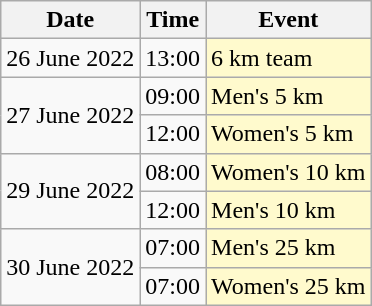<table class="wikitable">
<tr>
<th>Date</th>
<th>Time</th>
<th>Event</th>
</tr>
<tr>
<td>26 June 2022</td>
<td>13:00</td>
<td style="background:lemonchiffon">6 km team</td>
</tr>
<tr>
<td rowspan=2>27 June 2022</td>
<td>09:00</td>
<td style="background:lemonchiffon">Men's 5 km</td>
</tr>
<tr>
<td>12:00</td>
<td style="background:lemonchiffon">Women's 5 km</td>
</tr>
<tr>
<td rowspan=2>29 June 2022</td>
<td>08:00</td>
<td style="background:lemonchiffon">Women's 10 km</td>
</tr>
<tr>
<td>12:00</td>
<td style="background:lemonchiffon">Men's 10 km</td>
</tr>
<tr>
<td rowspan=2>30 June 2022</td>
<td>07:00</td>
<td style="background:lemonchiffon">Men's 25 km</td>
</tr>
<tr>
<td>07:00</td>
<td style="background:lemonchiffon">Women's 25 km</td>
</tr>
</table>
